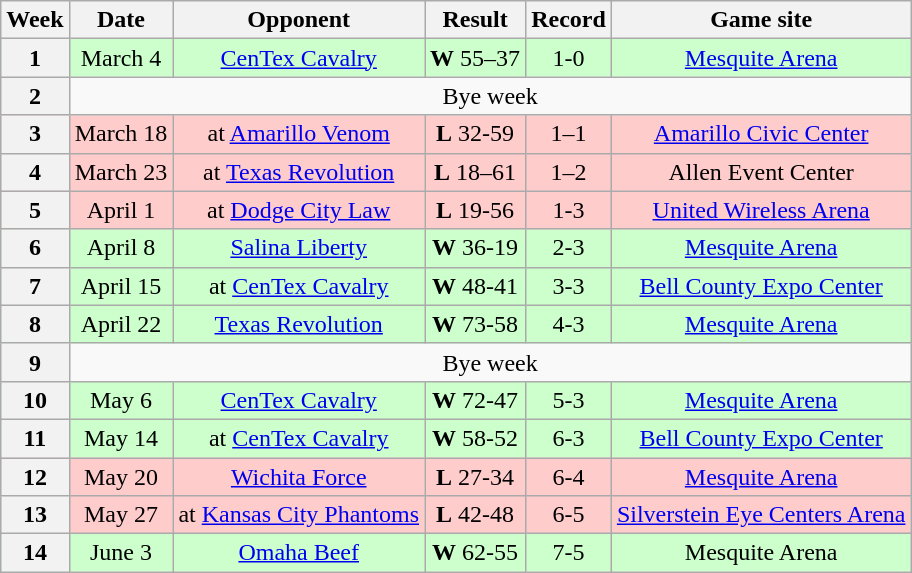<table class="wikitable" style="text-align:center">
<tr>
<th>Week</th>
<th>Date</th>
<th>Opponent</th>
<th>Result</th>
<th>Record</th>
<th>Game site</th>
</tr>
<tr style="background:#cfc">
<th>1</th>
<td>March 4</td>
<td><a href='#'>CenTex Cavalry</a></td>
<td><strong>W</strong> 55–37</td>
<td>1-0</td>
<td><a href='#'>Mesquite Arena</a></td>
</tr>
<tr>
<th>2</th>
<td colspan=5>Bye week</td>
</tr>
<tr style="background:#fcc">
<th>3</th>
<td>March 18</td>
<td>at <a href='#'>Amarillo Venom</a></td>
<td><strong>L</strong> 32-59</td>
<td>1–1</td>
<td><a href='#'>Amarillo Civic Center</a></td>
</tr>
<tr style="background:#fcc">
<th>4</th>
<td>March 23</td>
<td>at <a href='#'>Texas Revolution</a></td>
<td><strong>L</strong> 18–61</td>
<td>1–2</td>
<td>Allen Event Center</td>
</tr>
<tr style="background:#fcc">
<th>5</th>
<td>April 1</td>
<td>at <a href='#'>Dodge City Law</a></td>
<td><strong>L</strong> 19-56</td>
<td>1-3</td>
<td><a href='#'>United Wireless Arena</a></td>
</tr>
<tr style="background:#cfc">
<th>6</th>
<td>April 8</td>
<td><a href='#'>Salina Liberty</a></td>
<td><strong>W</strong> 36-19</td>
<td>2-3</td>
<td><a href='#'>Mesquite Arena</a></td>
</tr>
<tr style="background:#cfc">
<th>7</th>
<td>April 15</td>
<td>at <a href='#'>CenTex Cavalry</a></td>
<td><strong>W</strong> 48-41</td>
<td>3-3</td>
<td><a href='#'>Bell County Expo Center</a></td>
</tr>
<tr style="background:#cfc">
<th>8</th>
<td>April 22</td>
<td><a href='#'>Texas Revolution</a></td>
<td><strong>W</strong> 73-58</td>
<td>4-3</td>
<td><a href='#'>Mesquite Arena</a></td>
</tr>
<tr>
<th>9</th>
<td colspan=5>Bye week</td>
</tr>
<tr style="background:#cfc">
<th>10</th>
<td>May 6</td>
<td><a href='#'>CenTex Cavalry</a></td>
<td><strong>W</strong> 72-47</td>
<td>5-3</td>
<td><a href='#'>Mesquite Arena</a></td>
</tr>
<tr style="background:#cfc">
<th>11</th>
<td>May 14</td>
<td>at <a href='#'>CenTex Cavalry</a></td>
<td><strong>W</strong> 58-52</td>
<td>6-3</td>
<td><a href='#'>Bell County Expo Center</a></td>
</tr>
<tr style="background:#fcc">
<th>12</th>
<td>May 20</td>
<td><a href='#'>Wichita Force</a></td>
<td><strong>L</strong> 27-34</td>
<td>6-4</td>
<td><a href='#'>Mesquite Arena</a></td>
</tr>
<tr style="background:#fcc">
<th>13</th>
<td>May 27</td>
<td>at <a href='#'>Kansas City Phantoms</a></td>
<td><strong>L</strong>  42-48</td>
<td>6-5</td>
<td><a href='#'>Silverstein Eye Centers Arena</a></td>
</tr>
<tr style="background:#cfc">
<th>14</th>
<td>June 3</td>
<td><a href='#'>Omaha Beef</a></td>
<td><strong>W</strong> 62-55</td>
<td>7-5</td>
<td>Mesquite Arena</td>
</tr>
</table>
